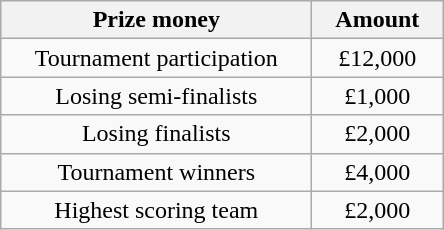<table class="wikitable" style="text-align:center;">
<tr>
<th width=200>Prize money</th>
<th width=80>Amount</th>
</tr>
<tr>
<td>Tournament participation</td>
<td>£12,000</td>
</tr>
<tr>
<td>Losing semi-finalists</td>
<td>£1,000</td>
</tr>
<tr>
<td>Losing finalists</td>
<td>£2,000</td>
</tr>
<tr>
<td>Tournament winners</td>
<td>£4,000</td>
</tr>
<tr>
<td>Highest scoring team</td>
<td>£2,000</td>
</tr>
</table>
